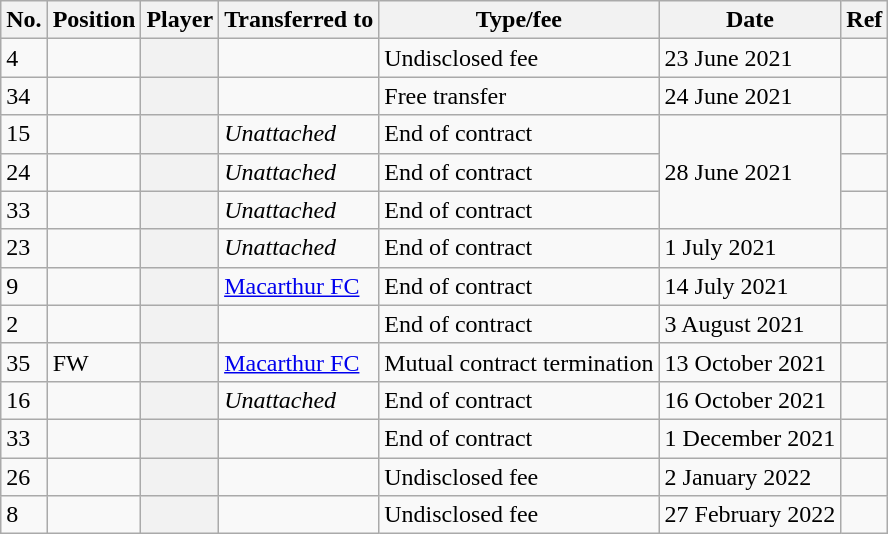<table class="wikitable plainrowheaders sortable" style="text-align:center; text-align:left">
<tr>
<th scope="col">No.</th>
<th scope="col">Position</th>
<th scope="col">Player</th>
<th scope="col">Transferred to</th>
<th scope="col">Type/fee</th>
<th scope="col">Date</th>
<th scope="col" class="unsortable">Ref</th>
</tr>
<tr>
<td>4</td>
<td></td>
<th scope="row"></th>
<td></td>
<td>Undisclosed fee</td>
<td>23 June 2021</td>
<td></td>
</tr>
<tr>
<td>34</td>
<td></td>
<th scope="row"></th>
<td></td>
<td>Free transfer</td>
<td>24 June 2021</td>
<td></td>
</tr>
<tr>
<td>15</td>
<td></td>
<th scope="row"></th>
<td><em>Unattached</em></td>
<td>End of contract</td>
<td rowspan="3">28 June 2021</td>
<td></td>
</tr>
<tr>
<td>24</td>
<td></td>
<th scope="row"></th>
<td><em>Unattached</em></td>
<td>End of contract</td>
<td></td>
</tr>
<tr>
<td>33</td>
<td></td>
<th scope="row"></th>
<td><em>Unattached</em></td>
<td>End of contract</td>
<td></td>
</tr>
<tr>
<td>23</td>
<td></td>
<th scope="row"></th>
<td><em>Unattached</em></td>
<td>End of contract</td>
<td>1 July 2021</td>
<td></td>
</tr>
<tr>
<td>9</td>
<td></td>
<th scope="row"></th>
<td><a href='#'>Macarthur FC</a></td>
<td>End of contract</td>
<td>14 July 2021</td>
<td></td>
</tr>
<tr>
<td>2</td>
<td></td>
<th scope="row"></th>
<td></td>
<td>End of contract</td>
<td>3 August 2021</td>
<td></td>
</tr>
<tr>
<td>35</td>
<td>FW</td>
<th scope="row"></th>
<td><a href='#'>Macarthur FC</a></td>
<td>Mutual contract termination</td>
<td>13 October 2021</td>
<td></td>
</tr>
<tr>
<td>16</td>
<td></td>
<th scope="row"></th>
<td><em>Unattached</em></td>
<td>End of contract</td>
<td>16 October 2021</td>
<td></td>
</tr>
<tr>
<td>33</td>
<td></td>
<th scope="row"></th>
<td></td>
<td>End of contract</td>
<td>1 December 2021</td>
<td></td>
</tr>
<tr>
<td>26</td>
<td></td>
<th scope="row"></th>
<td></td>
<td>Undisclosed fee</td>
<td>2 January 2022</td>
<td></td>
</tr>
<tr>
<td>8</td>
<td></td>
<th scope="row"></th>
<td></td>
<td>Undisclosed fee</td>
<td>27 February 2022</td>
<td></td>
</tr>
</table>
